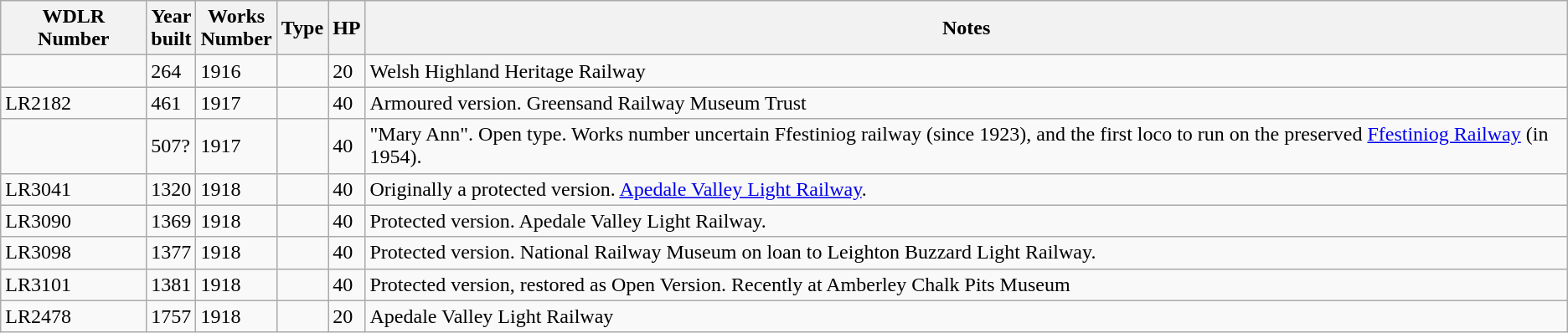<table class="wikitable sortable">
<tr>
<th>WDLR Number</th>
<th>Year<br>built</th>
<th>Works<br>Number</th>
<th>Type</th>
<th>HP</th>
<th>Notes</th>
</tr>
<tr>
<td></td>
<td>264</td>
<td>1916</td>
<td></td>
<td>20</td>
<td>Welsh Highland Heritage Railway</td>
</tr>
<tr>
<td>LR2182</td>
<td>461</td>
<td>1917</td>
<td></td>
<td>40</td>
<td>Armoured version. Greensand Railway Museum Trust</td>
</tr>
<tr>
<td></td>
<td>507?</td>
<td>1917</td>
<td></td>
<td>40</td>
<td>"Mary Ann". Open type. Works number uncertain Ffestiniog railway (since 1923), and the first loco to run on the preserved <a href='#'>Ffestiniog Railway</a> (in 1954).</td>
</tr>
<tr>
<td>LR3041</td>
<td>1320</td>
<td>1918</td>
<td></td>
<td>40</td>
<td>Originally a protected version. <a href='#'>Apedale Valley Light Railway</a>.</td>
</tr>
<tr>
<td>LR3090</td>
<td>1369</td>
<td>1918</td>
<td></td>
<td>40</td>
<td>Protected version. Apedale Valley Light Railway.</td>
</tr>
<tr>
<td>LR3098</td>
<td>1377</td>
<td>1918</td>
<td></td>
<td>40</td>
<td>Protected version. National Railway Museum on loan to Leighton Buzzard Light Railway.</td>
</tr>
<tr>
<td>LR3101</td>
<td>1381</td>
<td>1918</td>
<td></td>
<td>40</td>
<td>Protected version, restored as Open Version. Recently at Amberley Chalk Pits Museum</td>
</tr>
<tr>
<td>LR2478</td>
<td>1757</td>
<td>1918</td>
<td></td>
<td>20</td>
<td>Apedale Valley Light Railway</td>
</tr>
</table>
